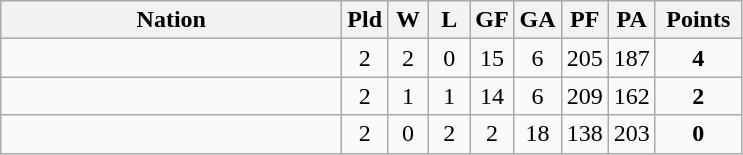<table class=wikitable style="text-align:center">
<tr>
<th width=220>Nation</th>
<th width=20>Pld</th>
<th width=20>W</th>
<th width=20>L</th>
<th width=20>GF</th>
<th width=20>GA</th>
<th width=20>PF</th>
<th width=20>PA</th>
<th width=50>Points</th>
</tr>
<tr>
<td align=left></td>
<td>2</td>
<td>2</td>
<td>0</td>
<td>15</td>
<td>6</td>
<td>205</td>
<td>187</td>
<td><strong>4</strong></td>
</tr>
<tr>
<td align=left></td>
<td>2</td>
<td>1</td>
<td>1</td>
<td>14</td>
<td>6</td>
<td>209</td>
<td>162</td>
<td><strong>2</strong></td>
</tr>
<tr>
<td align=left></td>
<td>2</td>
<td>0</td>
<td>2</td>
<td>2</td>
<td>18</td>
<td>138</td>
<td>203</td>
<td><strong>0</strong></td>
</tr>
</table>
